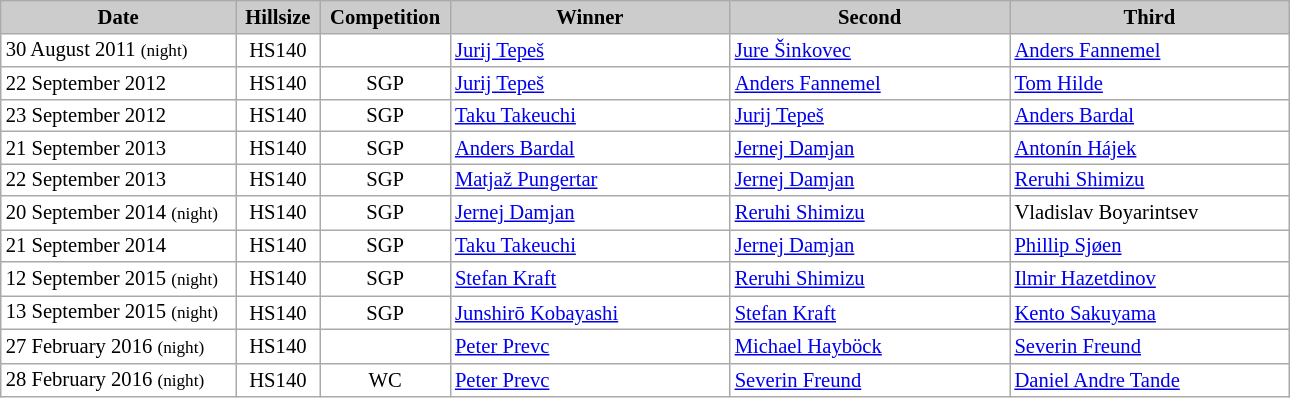<table class="wikitable plainrowheaders" style="background:#fff; font-size:86%; line-height:15px; border:grey solid 1px; border-collapse:collapse;">
<tr style="background:#ccc; text-align:center;">
<th style="background:#ccc;" width="150">Date</th>
<th style="background:#ccc;" width="50">Hillsize</th>
<th style="background:#ccc;" width="80">Competition</th>
<th style="background:#ccc;" width="180">Winner</th>
<th style="background:#ccc;" width="180">Second</th>
<th style="background:#ccc;" width="180">Third</th>
</tr>
<tr>
<td>30 August 2011 <small>(night)</small></td>
<td align=center>HS140</td>
<td align=center></td>
<td> <a href='#'>Jurij Tepeš</a></td>
<td> <a href='#'>Jure Šinkovec</a></td>
<td> <a href='#'>Anders Fannemel</a></td>
</tr>
<tr>
<td>22 September 2012</td>
<td align=center>HS140</td>
<td align=center>SGP</td>
<td> <a href='#'>Jurij Tepeš</a></td>
<td> <a href='#'>Anders Fannemel</a></td>
<td> <a href='#'>Tom Hilde</a></td>
</tr>
<tr>
<td>23 September 2012</td>
<td align=center>HS140</td>
<td align=center>SGP</td>
<td> <a href='#'>Taku Takeuchi</a></td>
<td> <a href='#'>Jurij Tepeš</a></td>
<td> <a href='#'>Anders Bardal</a></td>
</tr>
<tr>
<td>21 September 2013</td>
<td align=center>HS140</td>
<td align=center>SGP</td>
<td> <a href='#'>Anders Bardal</a></td>
<td> <a href='#'>Jernej Damjan</a></td>
<td> <a href='#'>Antonín Hájek</a></td>
</tr>
<tr>
<td>22 September 2013</td>
<td align=center>HS140</td>
<td align=center>SGP</td>
<td> <a href='#'>Matjaž Pungertar</a></td>
<td> <a href='#'>Jernej Damjan</a></td>
<td> <a href='#'>Reruhi Shimizu</a></td>
</tr>
<tr>
<td>20 September 2014 <small>(night)</small></td>
<td align=center>HS140</td>
<td align=center>SGP</td>
<td> <a href='#'>Jernej Damjan</a></td>
<td> <a href='#'>Reruhi Shimizu</a></td>
<td> Vladislav Boyarintsev</td>
</tr>
<tr>
<td>21 September 2014</td>
<td align=center>HS140</td>
<td align=center>SGP</td>
<td> <a href='#'>Taku Takeuchi</a></td>
<td> <a href='#'>Jernej Damjan</a></td>
<td> <a href='#'>Phillip Sjøen</a></td>
</tr>
<tr>
<td>12 September 2015 <small>(night)</small></td>
<td align=center>HS140</td>
<td align=center>SGP</td>
<td> <a href='#'>Stefan Kraft</a></td>
<td> <a href='#'>Reruhi Shimizu</a></td>
<td> <a href='#'>Ilmir Hazetdinov</a></td>
</tr>
<tr>
<td>13 September 2015 <small>(night)</small></td>
<td align=center>HS140</td>
<td align=center>SGP</td>
<td> <a href='#'>Junshirō Kobayashi</a></td>
<td> <a href='#'>Stefan Kraft</a></td>
<td> <a href='#'>Kento Sakuyama</a></td>
</tr>
<tr>
<td>27 February 2016 <small>(night)</small></td>
<td align=center>HS140</td>
<td align=center></td>
<td> <a href='#'>Peter Prevc</a></td>
<td> <a href='#'>Michael Hayböck</a></td>
<td> <a href='#'>Severin Freund</a></td>
</tr>
<tr>
<td>28 February 2016 <small>(night)</small></td>
<td align=center>HS140</td>
<td align=center>WC</td>
<td> <a href='#'>Peter Prevc</a></td>
<td> <a href='#'>Severin Freund</a></td>
<td> <a href='#'>Daniel Andre Tande</a></td>
</tr>
</table>
